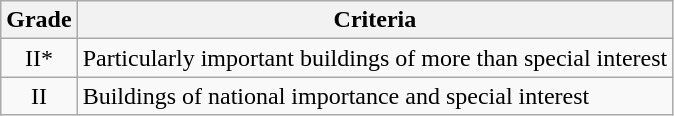<table class="wikitable">
<tr>
<th>Grade</th>
<th>Criteria</th>
</tr>
<tr>
<td align="center" >II*</td>
<td>Particularly important buildings of more than special interest</td>
</tr>
<tr>
<td align="center" >II</td>
<td>Buildings of national importance and special interest</td>
</tr>
</table>
